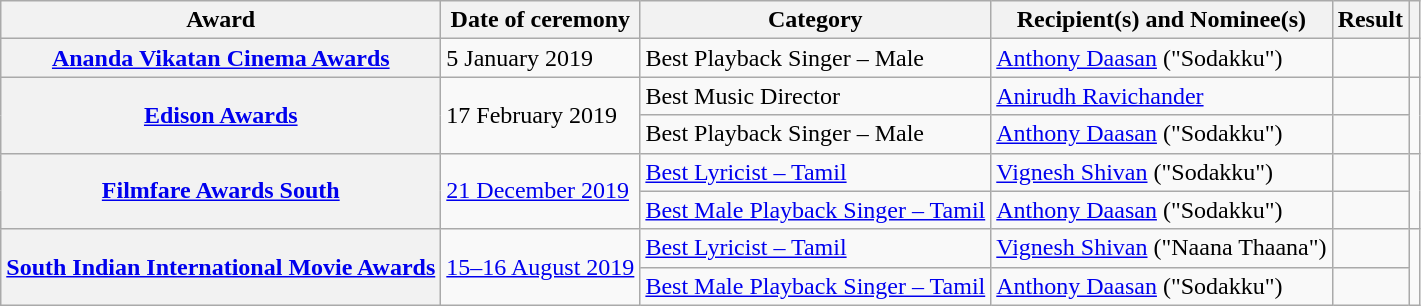<table class="wikitable plainrowheaders sortable">
<tr>
<th>Award</th>
<th>Date of ceremony</th>
<th>Category</th>
<th>Recipient(s) and Nominee(s)</th>
<th scope="col" class="unsortable">Result</th>
<th scope="col" class="unsortable"></th>
</tr>
<tr>
<th scope="row"><a href='#'>Ananda Vikatan Cinema Awards</a></th>
<td>5 January 2019</td>
<td>Best Playback Singer – Male</td>
<td><a href='#'>Anthony Daasan</a>  ("Sodakku")</td>
<td></td>
<td style="text-align:center;"></td>
</tr>
<tr>
<th rowspan="2" scope="row"><a href='#'>Edison Awards</a></th>
<td rowspan="2">17 February 2019</td>
<td>Best Music Director</td>
<td><a href='#'>Anirudh Ravichander</a></td>
<td></td>
<td rowspan="2" style="text-align:center;"><br></td>
</tr>
<tr>
<td>Best Playback Singer – Male</td>
<td><a href='#'>Anthony Daasan</a>  ("Sodakku")</td>
<td></td>
</tr>
<tr>
<th rowspan="2" scope="row"><a href='#'>Filmfare Awards South</a></th>
<td rowspan="2"><a href='#'>21 December 2019</a></td>
<td><a href='#'>Best Lyricist – Tamil</a></td>
<td><a href='#'>Vignesh Shivan</a>  ("Sodakku")</td>
<td></td>
<td rowspan="2" style="text-align:center;"><br></td>
</tr>
<tr>
<td><a href='#'>Best Male Playback Singer – Tamil</a></td>
<td><a href='#'>Anthony Daasan</a>  ("Sodakku")</td>
<td></td>
</tr>
<tr>
<th rowspan="2" scope="row"><a href='#'>South Indian International Movie Awards</a></th>
<td rowspan="2"><a href='#'>15–16 August 2019</a></td>
<td><a href='#'>Best Lyricist – Tamil</a></td>
<td><a href='#'>Vignesh Shivan</a>  ("Naana Thaana")</td>
<td></td>
<td rowspan="2" style="text-align:center;"><br><br></td>
</tr>
<tr>
<td><a href='#'>Best Male Playback Singer – Tamil</a></td>
<td><a href='#'>Anthony Daasan</a>  ("Sodakku")</td>
<td></td>
</tr>
</table>
